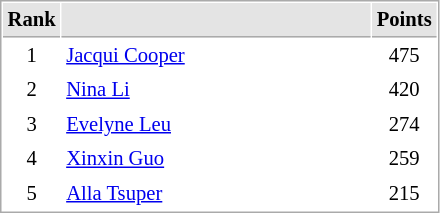<table cellspacing="1" cellpadding="3" style="border:1px solid #AAAAAA;font-size:86%">
<tr bgcolor="#E4E4E4">
<th style="border-bottom:1px solid #AAAAAA" width=10>Rank</th>
<th style="border-bottom:1px solid #AAAAAA" width=200></th>
<th style="border-bottom:1px solid #AAAAAA" width=20>Points</th>
</tr>
<tr>
<td style="text-align:center;">1</td>
<td> <a href='#'>Jacqui Cooper</a></td>
<td align=center>475</td>
</tr>
<tr>
<td style="text-align:center;">2</td>
<td> <a href='#'>Nina Li</a></td>
<td align=center>420</td>
</tr>
<tr>
<td style="text-align:center;">3</td>
<td> <a href='#'>Evelyne Leu</a></td>
<td align=center>274</td>
</tr>
<tr>
<td style="text-align:center;">4</td>
<td> <a href='#'>Xinxin Guo</a></td>
<td align=center>259</td>
</tr>
<tr>
<td style="text-align:center;">5</td>
<td> <a href='#'>Alla Tsuper</a></td>
<td align=center>215</td>
</tr>
</table>
